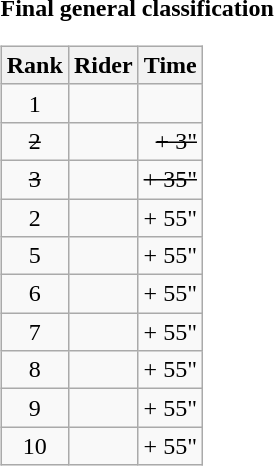<table>
<tr>
<td><strong>Final general classification</strong><br><table class="wikitable">
<tr>
<th scope="col">Rank</th>
<th scope="col">Rider</th>
<th scope="col">Time</th>
</tr>
<tr>
<td style="text-align:center;">1</td>
<td></td>
<td style="text-align:right;"></td>
</tr>
<tr>
<td style="text-align:center;"><s>2</s></td>
<td><s></s></td>
<td style="text-align:right;"><s>+ 3"</s></td>
</tr>
<tr>
<td style="text-align:center;"><s>3</s></td>
<td><s></s></td>
<td style="text-align:right;"><s>+ 35"</s></td>
</tr>
<tr>
<td style="text-align:center;">2</td>
<td></td>
<td style="text-align:right;">+ 55"</td>
</tr>
<tr>
<td style="text-align:center;">5</td>
<td></td>
<td style="text-align:right;">+ 55"</td>
</tr>
<tr>
<td style="text-align:center;">6</td>
<td></td>
<td style="text-align:right;">+ 55"</td>
</tr>
<tr>
<td style="text-align:center;">7</td>
<td></td>
<td style="text-align:right;">+ 55"</td>
</tr>
<tr>
<td style="text-align:center;">8</td>
<td></td>
<td style="text-align:right;">+ 55"</td>
</tr>
<tr>
<td style="text-align:center;">9</td>
<td></td>
<td style="text-align:right;">+ 55"</td>
</tr>
<tr>
<td style="text-align:center;">10</td>
<td></td>
<td style="text-align:right;">+ 55"</td>
</tr>
</table>
</td>
</tr>
</table>
